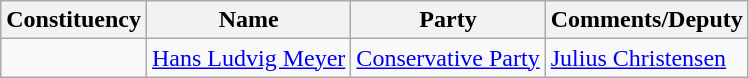<table class="wikitable">
<tr>
<th>Constituency</th>
<th>Name</th>
<th>Party</th>
<th>Comments/Deputy</th>
</tr>
<tr>
<td></td>
<td><a href='#'>Hans Ludvig Meyer</a></td>
<td><a href='#'>Conservative Party</a></td>
<td><a href='#'>Julius Christensen</a></td>
</tr>
</table>
